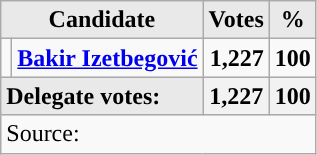<table class="wikitable">
<tr>
<th style="background:#e9e9e9; text-align:center;" colspan="2">Candidate</th>
<th style="background:#e9e9e9; text-align:center;">Votes</th>
<th style="background:#e9e9e9; text-align:center;">%</th>
</tr>
<tr>
<td style="background:"></td>
<td style="text-align:left;"><strong><a href='#'>Bakir Izetbegović</a></strong></td>
<td style="text-align:right;"><strong>1,227</strong></td>
<td style="text-align:right;"><strong>100</strong></td>
</tr>
<tr style="background:#e9e9e9;">
<td style="text-align:left;" colspan="2"><strong>Delegate votes:</strong></td>
<th align= right>1,227</th>
<th align= right>100</th>
</tr>
<tr>
<td style="text-align:left;" colspan="7">Source: </td>
</tr>
</table>
